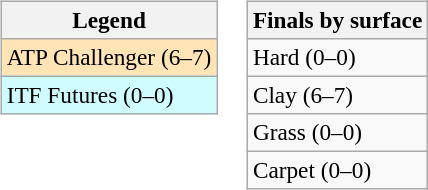<table>
<tr valign=top>
<td><br><table class=wikitable style=font-size:97%>
<tr>
<th>Legend</th>
</tr>
<tr bgcolor=moccasin>
<td>ATP Challenger (6–7)</td>
</tr>
<tr bgcolor=cffcff>
<td>ITF Futures (0–0)</td>
</tr>
</table>
</td>
<td><br><table class=wikitable style=font-size:97%>
<tr>
<th>Finals by surface</th>
</tr>
<tr>
<td>Hard (0–0)</td>
</tr>
<tr>
<td>Clay (6–7)</td>
</tr>
<tr>
<td>Grass (0–0)</td>
</tr>
<tr>
<td>Carpet (0–0)</td>
</tr>
</table>
</td>
</tr>
</table>
